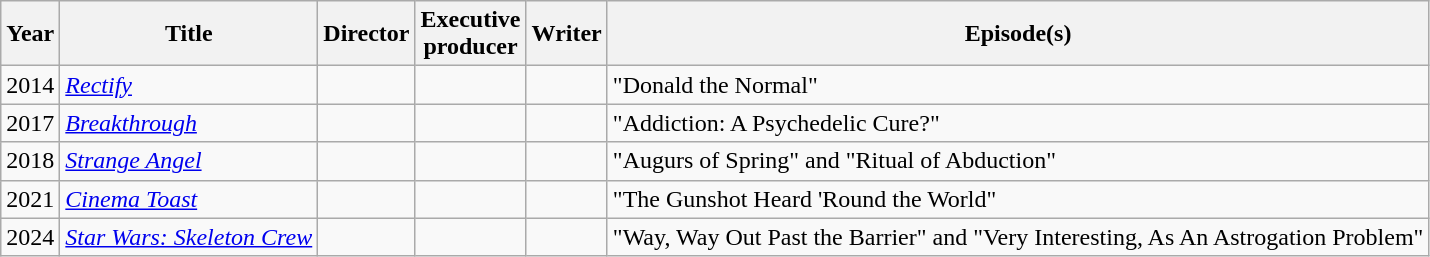<table class="wikitable">
<tr>
<th>Year</th>
<th>Title</th>
<th>Director</th>
<th>Executive<br>producer</th>
<th>Writer</th>
<th>Episode(s)</th>
</tr>
<tr>
<td>2014</td>
<td><em><a href='#'>Rectify</a></em></td>
<td></td>
<td></td>
<td></td>
<td>"Donald the Normal"</td>
</tr>
<tr>
<td>2017</td>
<td><em><a href='#'>Breakthrough</a></em></td>
<td></td>
<td></td>
<td></td>
<td>"Addiction: A Psychedelic Cure?"</td>
</tr>
<tr>
<td>2018</td>
<td><em><a href='#'>Strange Angel</a></em></td>
<td></td>
<td></td>
<td></td>
<td>"Augurs of Spring" and "Ritual of Abduction"</td>
</tr>
<tr>
<td>2021</td>
<td><em><a href='#'>Cinema Toast</a></em></td>
<td></td>
<td></td>
<td></td>
<td>"The Gunshot Heard 'Round the World"</td>
</tr>
<tr>
<td>2024</td>
<td><em><a href='#'>Star Wars: Skeleton Crew</a></em></td>
<td></td>
<td></td>
<td></td>
<td>"Way, Way Out Past the Barrier" and "Very Interesting, As An Astrogation Problem"</td>
</tr>
</table>
